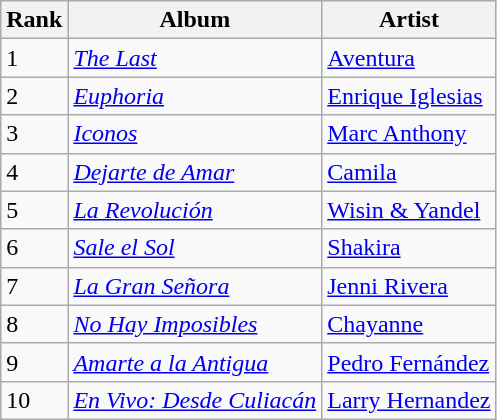<table class="wikitable sortable">
<tr>
<th>Rank</th>
<th>Album</th>
<th>Artist</th>
</tr>
<tr>
<td>1</td>
<td><em><a href='#'>The Last</a></em></td>
<td><a href='#'>Aventura</a></td>
</tr>
<tr>
<td>2</td>
<td><em><a href='#'>Euphoria</a></em></td>
<td><a href='#'>Enrique Iglesias</a></td>
</tr>
<tr>
<td>3</td>
<td><em><a href='#'>Iconos</a></em></td>
<td><a href='#'>Marc Anthony</a></td>
</tr>
<tr>
<td>4</td>
<td><em><a href='#'>Dejarte de Amar</a></em></td>
<td><a href='#'>Camila</a></td>
</tr>
<tr>
<td>5</td>
<td><em><a href='#'>La Revolución</a></em></td>
<td><a href='#'>Wisin & Yandel</a></td>
</tr>
<tr>
<td>6</td>
<td><em><a href='#'>Sale el Sol</a></em></td>
<td><a href='#'>Shakira</a></td>
</tr>
<tr>
<td>7</td>
<td><em><a href='#'>La Gran Señora</a></em></td>
<td><a href='#'>Jenni Rivera</a></td>
</tr>
<tr>
<td>8</td>
<td><em><a href='#'>No Hay Imposibles</a></em></td>
<td><a href='#'>Chayanne</a></td>
</tr>
<tr>
<td>9</td>
<td><em><a href='#'>Amarte a la Antigua</a></em></td>
<td><a href='#'>Pedro Fernández</a></td>
</tr>
<tr>
<td>10</td>
<td><em><a href='#'>En Vivo: Desde Culiacán</a></em></td>
<td><a href='#'>Larry Hernandez</a></td>
</tr>
</table>
